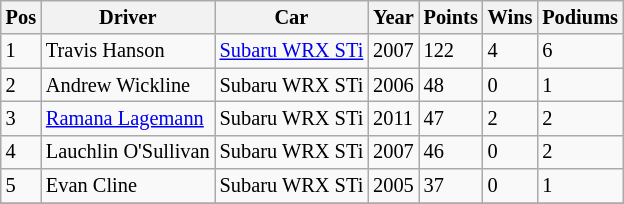<table class="wikitable" style="font-size: 85%">
<tr>
<th>Pos</th>
<th>Driver</th>
<th>Car</th>
<th>Year</th>
<th>Points</th>
<th>Wins</th>
<th>Podiums</th>
</tr>
<tr>
<td>1</td>
<td>Travis Hanson</td>
<td><a href='#'>Subaru WRX STi</a></td>
<td>2007</td>
<td>122</td>
<td>4</td>
<td>6</td>
</tr>
<tr>
<td>2</td>
<td>Andrew Wickline</td>
<td>Subaru WRX STi</td>
<td>2006</td>
<td>48</td>
<td>0</td>
<td>1</td>
</tr>
<tr>
<td>3</td>
<td><a href='#'>Ramana Lagemann</a></td>
<td>Subaru WRX STi</td>
<td>2011</td>
<td>47</td>
<td>2</td>
<td>2</td>
</tr>
<tr>
<td>4</td>
<td>Lauchlin O'Sullivan</td>
<td>Subaru WRX STi</td>
<td>2007</td>
<td>46</td>
<td>0</td>
<td>2</td>
</tr>
<tr>
<td>5</td>
<td>Evan Cline</td>
<td>Subaru WRX STi</td>
<td>2005</td>
<td>37</td>
<td>0</td>
<td>1</td>
</tr>
<tr style="background:#cef2e0; color:black">
</tr>
</table>
